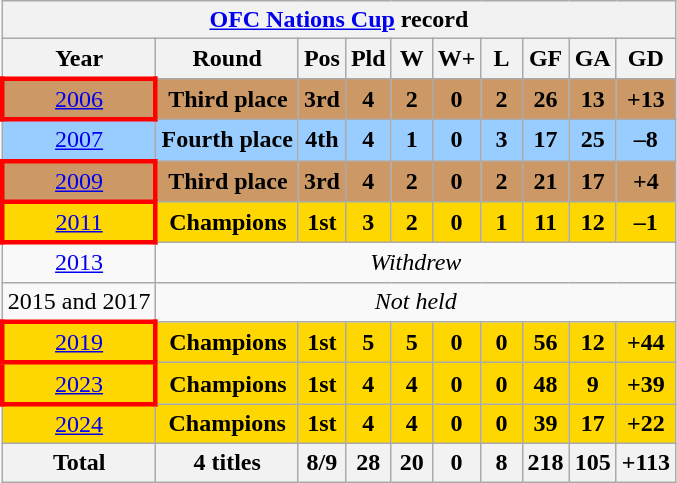<table class="wikitable" style="text-align: center;">
<tr>
<th colspan=10><a href='#'>OFC Nations Cup</a> record</th>
</tr>
<tr>
<th>Year</th>
<th>Round</th>
<th width=20>Pos</th>
<th width=20>Pld</th>
<th width=20>W</th>
<th width=20>W+</th>
<th width=20>L</th>
<th width=20>GF</th>
<th width=20>GA</th>
<th width=20>GD</th>
</tr>
<tr style="background:#c96;">
<td style="border: 3px solid red"> <a href='#'>2006</a></td>
<td><strong>Third place</strong></td>
<td><strong>3rd</strong></td>
<td><strong>4</strong></td>
<td><strong>2</strong></td>
<td><strong>0</strong></td>
<td><strong>2</strong></td>
<td><strong>26</strong></td>
<td><strong>13</strong></td>
<td><strong>+13</strong></td>
</tr>
<tr style="background:#9acdff;">
<td> <a href='#'>2007</a></td>
<td><strong>Fourth place</strong></td>
<td><strong>4th</strong></td>
<td><strong>4</strong></td>
<td><strong>1</strong></td>
<td><strong>0</strong></td>
<td><strong>3</strong></td>
<td><strong>17</strong></td>
<td><strong>25</strong></td>
<td><strong>–8</strong></td>
</tr>
<tr style="background:#c96;">
<td style="border: 3px solid red"> <a href='#'>2009</a></td>
<td><strong>Third place</strong></td>
<td><strong>3rd</strong></td>
<td><strong>4</strong></td>
<td><strong>2</strong></td>
<td><strong>0</strong></td>
<td><strong>2</strong></td>
<td><strong>21</strong></td>
<td><strong>17</strong></td>
<td><strong>+4</strong></td>
</tr>
<tr style="background:gold;">
<td style="border: 3px solid red"> <a href='#'>2011</a></td>
<td><strong>Champions</strong></td>
<td><strong>1st</strong></td>
<td><strong>3</strong></td>
<td><strong>2</strong></td>
<td><strong>0</strong></td>
<td><strong>1</strong></td>
<td><strong>11</strong></td>
<td><strong>12</strong></td>
<td><strong>–1</strong></td>
</tr>
<tr>
<td> <a href='#'>2013</a></td>
<td colspan=9><em>Withdrew</em></td>
</tr>
<tr>
<td>2015 and 2017</td>
<td colspan=9><em>Not held</em></td>
</tr>
<tr style="background:gold;">
<td style="border: 3px solid red"> <a href='#'>2019</a></td>
<td><strong>Champions</strong></td>
<td><strong>1st</strong></td>
<td><strong>5</strong></td>
<td><strong>5</strong></td>
<td><strong>0</strong></td>
<td><strong>0</strong></td>
<td><strong>56</strong></td>
<td><strong>12</strong></td>
<td><strong>+44</strong></td>
</tr>
<tr style="background:gold;">
<td style="border: 3px solid red"> <a href='#'>2023</a></td>
<td><strong>Champions</strong></td>
<td><strong>1st</strong></td>
<td><strong>4</strong></td>
<td><strong>4</strong></td>
<td><strong>0</strong></td>
<td><strong>0</strong></td>
<td><strong>48</strong></td>
<td><strong>9</strong></td>
<td><strong>+39</strong></td>
</tr>
<tr style="background:gold;">
<td> <a href='#'>2024</a></td>
<td><strong>Champions</strong></td>
<td><strong>1st</strong></td>
<td><strong>4</strong></td>
<td><strong>4</strong></td>
<td><strong>0</strong></td>
<td><strong>0</strong></td>
<td><strong>39</strong></td>
<td><strong>17</strong></td>
<td><strong>+22</strong></td>
</tr>
<tr>
<th>Total</th>
<th>4 titles</th>
<th>8/9</th>
<th>28</th>
<th>20</th>
<th>0</th>
<th>8</th>
<th>218</th>
<th>105</th>
<th>+113</th>
</tr>
</table>
